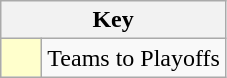<table class="wikitable" style="text-align: center;">
<tr>
<th colspan=2>Key</th>
</tr>
<tr>
<td style="background:#ffffcc; width:20px;"></td>
<td align=left>Teams to Playoffs</td>
</tr>
</table>
